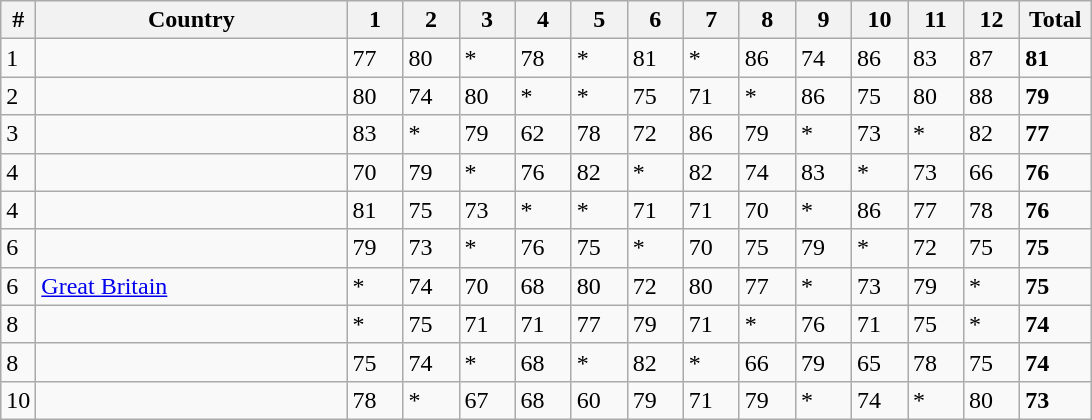<table class="wikitable">
<tr>
<th>#</th>
<th width=200>Country</th>
<th width=30>1</th>
<th width=30>2</th>
<th width=30>3</th>
<th width=30>4</th>
<th width=30>5</th>
<th width=30>6</th>
<th width=30>7</th>
<th width=30>8</th>
<th width=30>9</th>
<th width=30>10</th>
<th width=30>11</th>
<th width=30>12</th>
<th width=40>Total</th>
</tr>
<tr>
<td>1</td>
<td></td>
<td>77</td>
<td>80</td>
<td>*</td>
<td>78</td>
<td>*</td>
<td>81</td>
<td>*</td>
<td>86</td>
<td>74</td>
<td>86</td>
<td>83</td>
<td>87</td>
<td><strong>81</strong></td>
</tr>
<tr>
<td>2</td>
<td></td>
<td>80</td>
<td>74</td>
<td>80</td>
<td>*</td>
<td>*</td>
<td>75</td>
<td>71</td>
<td>*</td>
<td>86</td>
<td>75</td>
<td>80</td>
<td>88</td>
<td><strong>79</strong></td>
</tr>
<tr>
<td>3</td>
<td></td>
<td>83</td>
<td>*</td>
<td>79</td>
<td>62</td>
<td>78</td>
<td>72</td>
<td>86</td>
<td>79</td>
<td>*</td>
<td>73</td>
<td>*</td>
<td>82</td>
<td><strong>77</strong></td>
</tr>
<tr>
<td>4</td>
<td></td>
<td>70</td>
<td>79</td>
<td>*</td>
<td>76</td>
<td>82</td>
<td>*</td>
<td>82</td>
<td>74</td>
<td>83</td>
<td>*</td>
<td>73</td>
<td>66</td>
<td><strong>76</strong></td>
</tr>
<tr>
<td>4</td>
<td></td>
<td>81</td>
<td>75</td>
<td>73</td>
<td>*</td>
<td>*</td>
<td>71</td>
<td>71</td>
<td>70</td>
<td>*</td>
<td>86</td>
<td>77</td>
<td>78</td>
<td><strong>76</strong></td>
</tr>
<tr>
<td>6</td>
<td></td>
<td>79</td>
<td>73</td>
<td>*</td>
<td>76</td>
<td>75</td>
<td>*</td>
<td>70</td>
<td>75</td>
<td>79</td>
<td>*</td>
<td>72</td>
<td>75</td>
<td><strong>75</strong></td>
</tr>
<tr>
<td>6</td>
<td> <a href='#'>Great Britain</a></td>
<td>*</td>
<td>74</td>
<td>70</td>
<td>68</td>
<td>80</td>
<td>72</td>
<td>80</td>
<td>77</td>
<td>*</td>
<td>73</td>
<td>79</td>
<td>*</td>
<td><strong>75</strong></td>
</tr>
<tr>
<td>8</td>
<td></td>
<td>*</td>
<td>75</td>
<td>71</td>
<td>71</td>
<td>77</td>
<td>79</td>
<td>71</td>
<td>*</td>
<td>76</td>
<td>71</td>
<td>75</td>
<td>*</td>
<td><strong>74</strong></td>
</tr>
<tr>
<td>8</td>
<td></td>
<td>75</td>
<td>74</td>
<td>*</td>
<td>68</td>
<td>*</td>
<td>82</td>
<td>*</td>
<td>66</td>
<td>79</td>
<td>65</td>
<td>78</td>
<td>75</td>
<td><strong>74</strong></td>
</tr>
<tr>
<td>10</td>
<td></td>
<td>78</td>
<td>*</td>
<td>67</td>
<td>68</td>
<td>60</td>
<td>79</td>
<td>71</td>
<td>79</td>
<td>*</td>
<td>74</td>
<td>*</td>
<td>80</td>
<td><strong>73</strong></td>
</tr>
</table>
